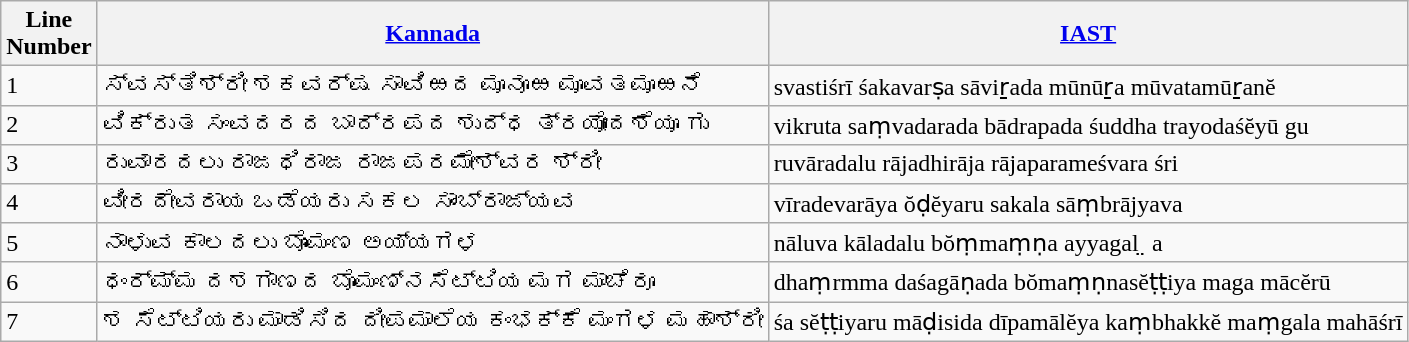<table class="wikitable">
<tr>
<th>Line<br>Number</th>
<th><a href='#'>Kannada</a></th>
<th><a href='#'>IAST</a></th>
</tr>
<tr>
<td>1</td>
<td>ಸ್ವಸ್ತಿಶ್ರೀ ಶಕವರ್ಷ ಸಾವಿಱದ ಮೂನೂಱ ಮೂವತಮೂಱನೆ</td>
<td>svastiśrī śakavarṣa sāviṟada mūnūṟa mūvatamūṟanĕ</td>
</tr>
<tr>
<td>2</td>
<td>ವಿಕ್ರುತ ಸಂವದರದ ಬಾದ್ರಪದ ಶುದ್ಧ ತ್ರಯೋದಶೆಯೂ ಗು</td>
<td>vikruta saṃvadarada bādrapada śuddha trayodaśĕyū gu</td>
</tr>
<tr>
<td>3</td>
<td>ರುವಾರದಲು ರಾಜಧಿರಾಜ ರಾಜಪರಮೇಶ್ವರ ಶ್ರೀ</td>
<td>ruvāradalu rājadhirāja rājaparameśvara śri</td>
</tr>
<tr>
<td>4</td>
<td>ವೀರದೇವರಾಯ ಒಡೆಯರು ಸಕಲ ಸಾಂಬ್ರಾಜ್ಯವ</td>
<td>vīradevarāya ŏḍĕyaru sakala sāṃbrājyava</td>
</tr>
<tr>
<td>5</td>
<td>ನಾಳುವ ಕಾಲದಲು ಬೊಂಮಂಣ ಅಯ್ಯಗಳ</td>
<td>nāluva kāladalu bŏṃmaṃṇa ayyagal ̤ a</td>
</tr>
<tr>
<td>6</td>
<td>ಧಂರ್ಮ್ಮ ದಶಗಾಣದ ಬೊಮಂಣ್ನಸೆಟ್ಟಿಯ ಮಗ ಮಾಚೆರೂ</td>
<td>dhaṃrmma daśagāṇada bŏmaṃṇnasĕṭṭiya maga mācĕrū</td>
</tr>
<tr>
<td>7</td>
<td>ಶ ಸೆಟ್ಟಿಯರು ಮಾಡಿಸಿದ ದೀಪಮಾಲೆಯ ಕಂಭಕ್ಕೆ ಮಂಗಳ ಮಹಾಶ್ರೀ</td>
<td>śa sĕṭṭiyaru māḍisida dīpamālĕya kaṃbhakkĕ maṃgala mahāśrī</td>
</tr>
</table>
